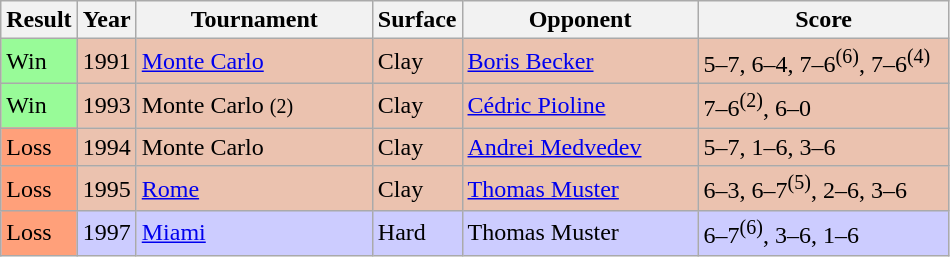<table class="sortable wikitable">
<tr>
<th style="width:40px">Result</th>
<th style="width:30px">Year</th>
<th style="width:150px">Tournament</th>
<th style="width:50px">Surface</th>
<th style="width:150px">Opponent</th>
<th style="width:160px"  class="unsortable">Score</th>
</tr>
<tr style="background:#ebc2af;">
<td style="background:#98fb98;">Win</td>
<td>1991</td>
<td><a href='#'>Monte Carlo</a></td>
<td>Clay</td>
<td> <a href='#'>Boris Becker</a></td>
<td>5–7, 6–4, 7–6<sup>(6)</sup>, 7–6<sup>(4)</sup></td>
</tr>
<tr style="background:#ebc2af;">
<td style="background:#98fb98;">Win</td>
<td>1993</td>
<td>Monte Carlo <small>(2)</small></td>
<td>Clay</td>
<td> <a href='#'>Cédric Pioline</a></td>
<td>7–6<sup>(2)</sup>, 6–0</td>
</tr>
<tr style="background:#ebc2af;">
<td style="background:#ffa07a;">Loss</td>
<td>1994</td>
<td>Monte Carlo</td>
<td>Clay</td>
<td> <a href='#'>Andrei Medvedev</a></td>
<td>5–7, 1–6, 3–6</td>
</tr>
<tr style="background:#ebc2af;">
<td style="background:#ffa07a;">Loss</td>
<td>1995</td>
<td><a href='#'>Rome</a></td>
<td>Clay</td>
<td> <a href='#'>Thomas Muster</a></td>
<td>6–3, 6–7<sup>(5)</sup>, 2–6, 3–6</td>
</tr>
<tr style="background:#ccf;">
<td style="background:#ffa07a;">Loss</td>
<td>1997</td>
<td><a href='#'>Miami</a></td>
<td>Hard</td>
<td> Thomas Muster</td>
<td>6–7<sup>(6)</sup>, 3–6, 1–6</td>
</tr>
</table>
